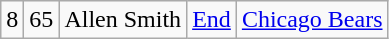<table class="wikitable" style="text-align:center">
<tr>
<td>8</td>
<td>65</td>
<td>Allen Smith</td>
<td><a href='#'>End</a></td>
<td><a href='#'>Chicago Bears</a></td>
</tr>
</table>
